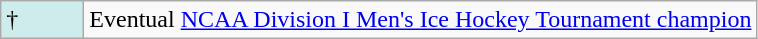<table class="wikitable">
<tr>
<td style="background-color:#CFECEC; width:3em;">†</td>
<td>Eventual <a href='#'>NCAA Division I Men's Ice Hockey Tournament champion</a></td>
</tr>
</table>
